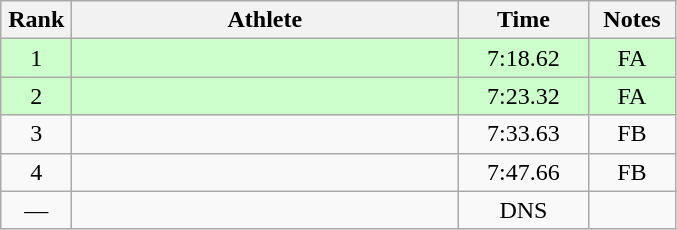<table class=wikitable style="text-align:center">
<tr>
<th width=40>Rank</th>
<th width=250>Athlete</th>
<th width=80>Time</th>
<th width=50>Notes</th>
</tr>
<tr bgcolor="ccffcc">
<td>1</td>
<td align=left></td>
<td>7:18.62</td>
<td>FA</td>
</tr>
<tr bgcolor="ccffcc">
<td>2</td>
<td align=left></td>
<td>7:23.32</td>
<td>FA</td>
</tr>
<tr>
<td>3</td>
<td align=left></td>
<td>7:33.63</td>
<td>FB</td>
</tr>
<tr>
<td>4</td>
<td align=left></td>
<td>7:47.66</td>
<td>FB</td>
</tr>
<tr>
<td>—</td>
<td align=left></td>
<td>DNS</td>
<td></td>
</tr>
</table>
